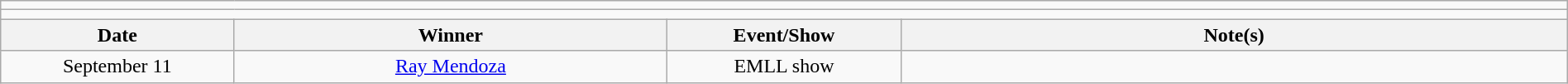<table class="wikitable" style="text-align:center; width:100%;">
<tr>
<td colspan=5></td>
</tr>
<tr>
<td colspan=5><strong></strong></td>
</tr>
<tr>
<th width=14%>Date</th>
<th width=26%>Winner</th>
<th width=14%>Event/Show</th>
<th width=40%>Note(s)</th>
</tr>
<tr>
<td>September 11</td>
<td><a href='#'>Ray Mendoza</a></td>
<td>EMLL show</td>
<td align=left></td>
</tr>
</table>
